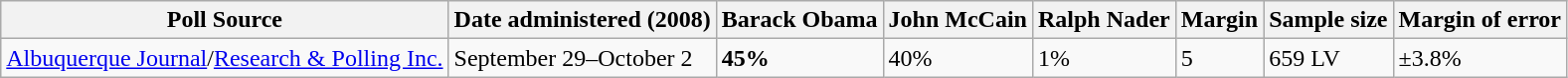<table class="wikitable collapsible">
<tr>
<th>Poll Source</th>
<th>Date administered (2008)</th>
<th>Barack Obama</th>
<th>John McCain</th>
<th>Ralph Nader</th>
<th>Margin</th>
<th>Sample size</th>
<th>Margin of error</th>
</tr>
<tr>
<td><a href='#'>Albuquerque Journal</a>/<a href='#'>Research & Polling Inc.</a></td>
<td>September 29–October 2</td>
<td><strong>45%</strong></td>
<td>40%</td>
<td>1%</td>
<td>5</td>
<td>659 LV</td>
<td>±3.8%</td>
</tr>
</table>
